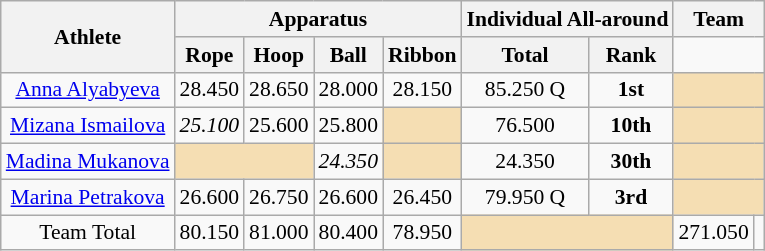<table class=wikitable style="text-align:center; font-size:90%">
<tr>
<th rowspan=2>Athlete</th>
<th colspan=4>Apparatus</th>
<th colspan=2>Individual All-around</th>
<th colspan=2>Team</th>
</tr>
<tr>
<th>Rope</th>
<th>Hoop</th>
<th>Ball</th>
<th>Ribbon</th>
<th>Total</th>
<th>Rank</th>
</tr>
<tr>
<td><a href='#'>Anna Alyabyeva</a></td>
<td align="center">28.450</td>
<td align="center">28.650</td>
<td align="center">28.000</td>
<td align="center">28.150</td>
<td align="center">85.250 Q</td>
<td align="center"><strong>1st</strong></td>
<td bgcolor=wheat colspan=2></td>
</tr>
<tr>
<td><a href='#'>Mizana Ismailova</a></td>
<td align="center"><em>25.100</em></td>
<td align="center">25.600</td>
<td align="center">25.800</td>
<td bgcolor=wheat></td>
<td align="center">76.500</td>
<td align="center"><strong>10th</strong></td>
<td bgcolor=wheat colspan=2></td>
</tr>
<tr>
<td><a href='#'>Madina Mukanova</a></td>
<td bgcolor=wheat colspan=2></td>
<td align="center"><em>24.350</em></td>
<td bgcolor=wheat></td>
<td align="center">24.350</td>
<td align="center"><strong>30th</strong></td>
<td bgcolor=wheat colspan=2></td>
</tr>
<tr>
<td><a href='#'>Marina Petrakova</a></td>
<td align="center">26.600</td>
<td align="center">26.750</td>
<td align="center">26.600</td>
<td align="center">26.450</td>
<td align="center">79.950 Q</td>
<td align="center"><strong>3rd</strong></td>
<td bgcolor=wheat colspan=2></td>
</tr>
<tr>
<td>Team Total</td>
<td align="center">80.150</td>
<td align="center">81.000</td>
<td align="center">80.400</td>
<td align="center">78.950</td>
<td bgcolor=wheat colspan=2></td>
<td align="center">271.050</td>
<td align="center"></td>
</tr>
</table>
